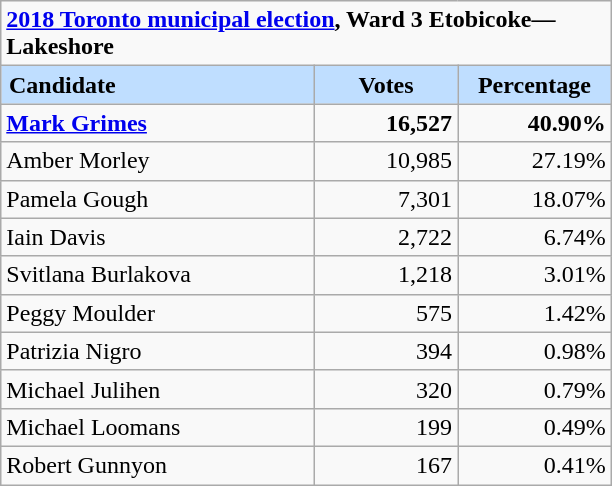<table class="sortable wikitable">
<tr>
<td colspan="3"><strong><a href='#'>2018 Toronto municipal election</a>, Ward 3 Etobicoke—Lakeshore</strong></td>
</tr>
<tr>
<th scope="col" style="background-color:#bfdeff;width:200px;text-align:left;padding-left:5px;">Candidate</th>
<th scope="col" style="background-color:#bfdeff;width:88px;">Votes</th>
<th scope="col" style="background-color:#bfdeff;width:95px;">Percentage</th>
</tr>
<tr>
<td valign="top"><strong><a href='#'>Mark Grimes</a></strong></td>
<td valign="top" align="right"><strong>16,527</strong></td>
<td valign="top" align="right"><strong>40.90%</strong></td>
</tr>
<tr>
<td valign="top">Amber Morley</td>
<td valign="top" align="right">10,985</td>
<td valign="top" align="right">27.19%</td>
</tr>
<tr>
<td valign="top">Pamela Gough</td>
<td valign="top" align="right">7,301</td>
<td valign="top" align="right">18.07%</td>
</tr>
<tr>
<td valign="top">Iain Davis</td>
<td valign="top" align="right">2,722</td>
<td valign="top" align="right">6.74%</td>
</tr>
<tr>
<td valign="top">Svitlana Burlakova</td>
<td valign="top" align="right">1,218</td>
<td valign="top" align="right">3.01%</td>
</tr>
<tr>
<td valign="top">Peggy Moulder</td>
<td valign="top" align="right">575</td>
<td valign="top" align="right">1.42%</td>
</tr>
<tr>
<td valign="top">Patrizia Nigro</td>
<td valign="top" align="right">394</td>
<td valign="top" align="right">0.98%</td>
</tr>
<tr>
<td valign="top">Michael Julihen</td>
<td valign="top" align="right">320</td>
<td valign="top" align="right">0.79%</td>
</tr>
<tr>
<td valign="top">Michael Loomans</td>
<td valign="top" align="right">199</td>
<td valign="top" align="right">0.49%</td>
</tr>
<tr>
<td valign="top">Robert Gunnyon</td>
<td valign="top" align="right">167</td>
<td valign="top" align="right">0.41%</td>
</tr>
</table>
